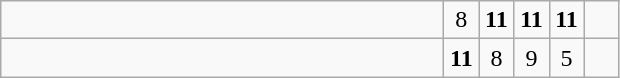<table class="wikitable">
<tr>
<td style="width:18em"><strong></strong></td>
<td align=center style="width:1em">8</td>
<td align=center style="width:1em"><strong>11</strong></td>
<td align=center style="width:1em"><strong>11</strong></td>
<td align=center style="width:1em"><strong>11</strong></td>
<td align=center style="width:1em"></td>
</tr>
<tr>
<td style="width:18em"></td>
<td align=center style="width:1em"><strong>11</strong></td>
<td align=center style="width:1em">8</td>
<td align=center style="width:1em">9</td>
<td align=center style="width:1em">5</td>
<td align=center style="width:1em"></td>
</tr>
</table>
